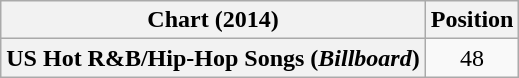<table class="wikitable plainrowheaders" style="text-align:center;">
<tr>
<th scope="col">Chart (2014)</th>
<th scope="col">Position</th>
</tr>
<tr>
<th scope="row">US Hot R&B/Hip-Hop Songs (<em>Billboard</em>)</th>
<td>48</td>
</tr>
</table>
